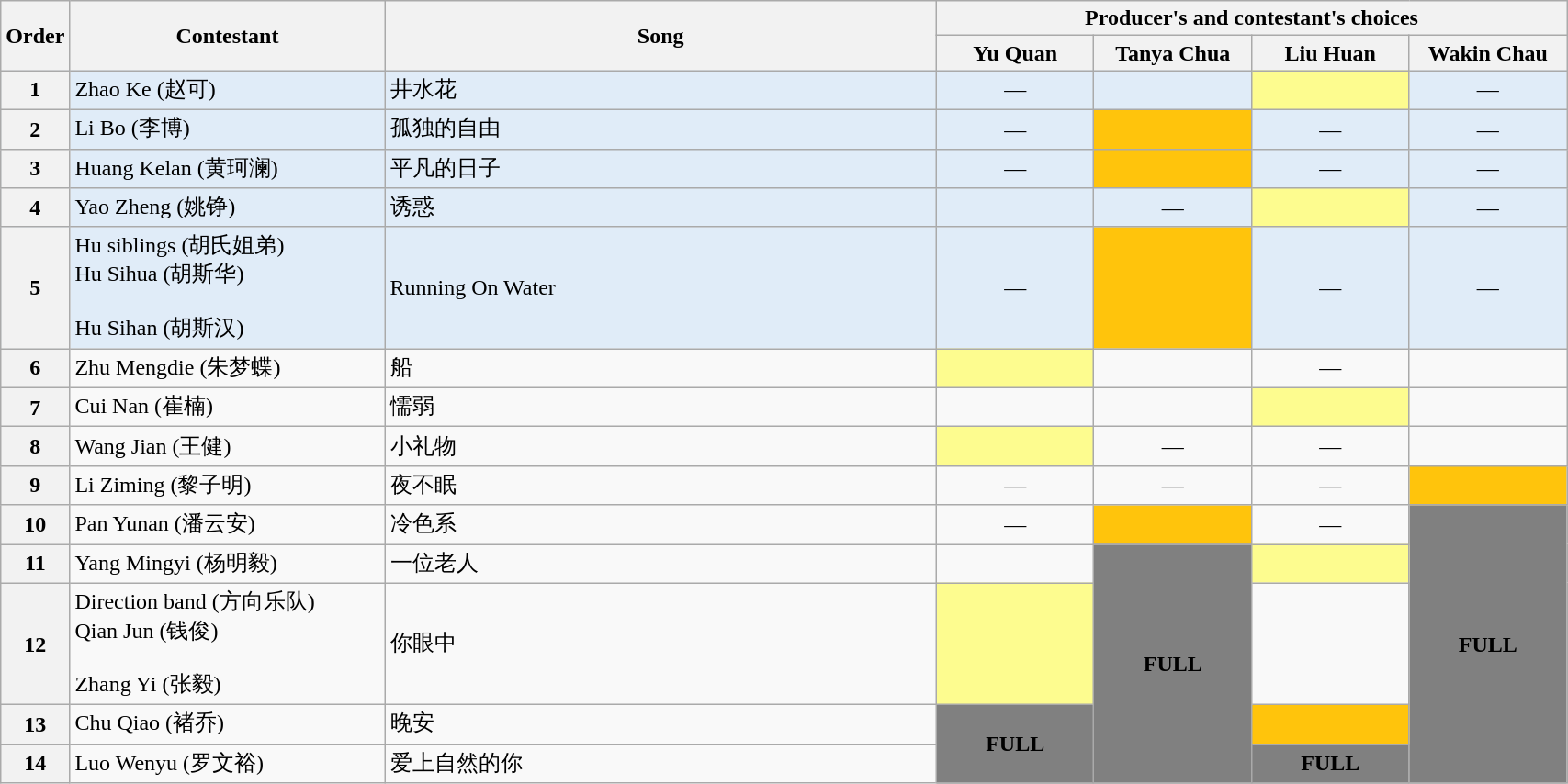<table class="wikitable" style="width:90%;">
<tr>
<th rowspan="2" width="1%">Order</th>
<th rowspan="2" width="20%">Contestant</th>
<th rowspan="2" width="35%">Song</th>
<th colspan="4" width="40%">Producer's and contestant's choices</th>
</tr>
<tr>
<th width="10%"><strong>Yu Quan</strong></th>
<th width="10%"><strong>Tanya Chua</strong></th>
<th width="10%"><strong>Liu Huan</strong></th>
<th width="10%"><strong>Wakin Chau</strong></th>
</tr>
<tr style="background:#E0ECF8;">
<th>1</th>
<td>Zhao Ke (赵可)<br></td>
<td>井水花<br></td>
<td style="text-align:center;">—</td>
<td style="text-align:center;"></td>
<td style="background:#FDFC8F;text-align:center;"></td>
<td style="text-align:center;">—</td>
</tr>
<tr style="background:#E0ECF8;">
<th>2</th>
<td>Li Bo (李博)<br></td>
<td>孤独的自由<br></td>
<td style="text-align:center;">—</td>
<td style="background:#FFC40C;text-align:center;"></td>
<td style="text-align:center;">—</td>
<td style="text-align:center;">—</td>
</tr>
<tr style="background:#E0ECF8;">
<th>3</th>
<td>Huang Kelan (黄珂澜)<br></td>
<td>平凡的日子<br></td>
<td style="text-align:center;">—</td>
<td style="background:#FFC40C;text-align:center;"></td>
<td style="text-align:center;">—</td>
<td style="text-align:center;">—</td>
</tr>
<tr style="background:#E0ECF8;">
<th>4</th>
<td>Yao Zheng (姚铮)<br></td>
<td>诱惑<br></td>
<td style="text-align:center;"></td>
<td style="text-align:center;">—</td>
<td style="background:#FDFC8F;text-align:center;"></td>
<td style="text-align:center;">—</td>
</tr>
<tr style="background:#E0ECF8;">
<th>5</th>
<td>Hu siblings (胡氏姐弟)<br>Hu Sihua (胡斯华)<br><br>Hu Sihan (胡斯汉)<br></td>
<td>Running On Water</td>
<td style="text-align:center;">—</td>
<td style="background:#FFC40C;text-align:center;"></td>
<td style="text-align:center;">—</td>
<td style="text-align:center;">—</td>
</tr>
<tr>
<th>6</th>
<td>Zhu Mengdie (朱梦蝶)<br></td>
<td>船<br></td>
<td style="background:#FDFC8F;text-align:center;"></td>
<td style="text-align:center;"></td>
<td style="text-align:center;">—</td>
<td style="text-align:center;"></td>
</tr>
<tr>
<th>7</th>
<td>Cui Nan (崔楠)<br></td>
<td>懦弱<br></td>
<td style="text-align:center;"></td>
<td style="text-align:center;"></td>
<td style="background:#FDFC8F;text-align:center;"></td>
<td style="text-align:center;"></td>
</tr>
<tr>
<th>8</th>
<td>Wang Jian (王健)<br></td>
<td>小礼物<br></td>
<td style="background:#FDFC8F;text-align:center;"></td>
<td style="text-align:center;">—</td>
<td style="text-align:center;">—</td>
<td style="text-align:center;"></td>
</tr>
<tr>
<th>9</th>
<td>Li Ziming (黎子明)<br></td>
<td>夜不眠<br></td>
<td style="text-align:center;">—</td>
<td style="text-align:center;">—</td>
<td style="text-align:center;">—</td>
<td style="background:#FFC40C;text-align:center;"></td>
</tr>
<tr>
<th>10</th>
<td>Pan Yunan (潘云安)<br></td>
<td>冷色系<br></td>
<td style="text-align:center;">—</td>
<td style="background:#FFC40C;text-align:center;"></td>
<td style="text-align:center;">—</td>
<td rowspan="5" style="background:grey;text-align:center;"><strong>FULL</strong></td>
</tr>
<tr>
<th>11</th>
<td>Yang Mingyi (杨明毅)<br></td>
<td>一位老人<br></td>
<td style="text-align:center;"></td>
<td rowspan="4" style="background:grey;text-align:center;"><strong>FULL</strong></td>
<td style="background:#FDFC8F;text-align:center;"></td>
</tr>
<tr>
<th>12</th>
<td>Direction band (方向乐队)<br>Qian Jun (钱俊)<br><br>Zhang Yi (张毅)<br></td>
<td>你眼中<br></td>
<td style="background:#FDFC8F;text-align:center;"></td>
<td style="text-align:center;"></td>
</tr>
<tr>
<th>13</th>
<td>Chu Qiao (褚乔)<br></td>
<td>晚安<br></td>
<td rowspan="2" style="background:grey;text-align:center;"><strong>FULL</strong></td>
<td style="background:#FFC40C;text-align:center;"></td>
</tr>
<tr>
<th>14</th>
<td>Luo Wenyu (罗文裕)<br></td>
<td>爱上自然的你<br></td>
<td rowspan="1" style="background:grey;text-align:center;"><strong>FULL</strong></td>
</tr>
</table>
